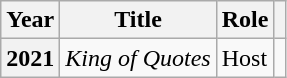<table class="wikitable sortable plainrowheaders">
<tr>
<th scope="col">Year</th>
<th scope="col">Title</th>
<th scope="col">Role</th>
<th scope="col" class="unsortable"></th>
</tr>
<tr>
<th scope="row">2021</th>
<td><em>King of Quotes</em></td>
<td>Host</td>
<td></td>
</tr>
</table>
